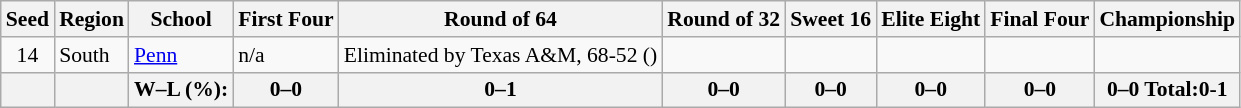<table class="sortable wikitable" style="white-space:nowrap; font-size:90%">
<tr>
<th>Seed</th>
<th>Region</th>
<th>School</th>
<th>First Four</th>
<th>Round of 64</th>
<th>Round of 32</th>
<th>Sweet 16</th>
<th>Elite Eight</th>
<th>Final Four</th>
<th>Championship</th>
</tr>
<tr>
<td align=center>14</td>
<td>South</td>
<td><a href='#'>Penn</a></td>
<td>n/a</td>
<td>Eliminated by Texas A&M, 68-52 ()</td>
<td></td>
<td></td>
<td></td>
<td></td>
<td></td>
</tr>
<tr>
<th></th>
<th></th>
<th>W–L (%):</th>
<th>0–0 </th>
<th>0–1 </th>
<th>0–0 </th>
<th>0–0 </th>
<th>0–0 </th>
<th>0–0 </th>
<th>0–0 Total:0-1 </th>
</tr>
</table>
